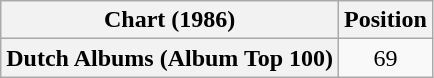<table class="wikitable plainrowheaders" style="text-align:center">
<tr>
<th scope="col">Chart (1986)</th>
<th scope="col">Position</th>
</tr>
<tr>
<th scope="row">Dutch Albums (Album Top 100)</th>
<td>69</td>
</tr>
</table>
